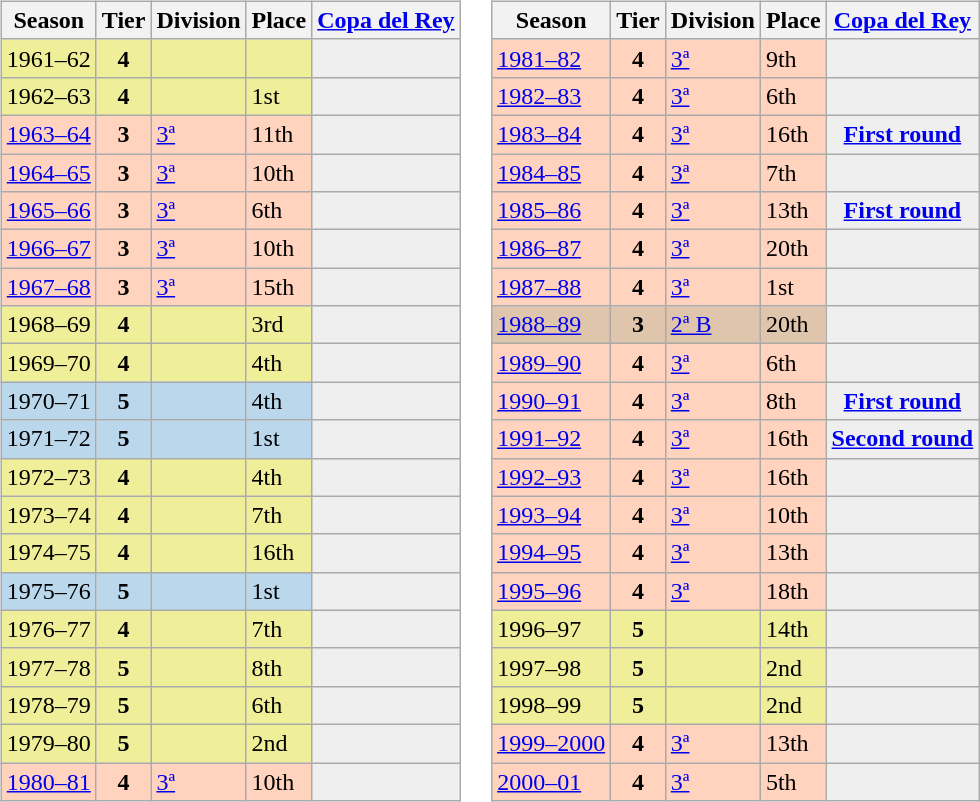<table>
<tr>
<td valign="top" width=0%><br><table class="wikitable">
<tr style="background:#f0f6fa;">
<th>Season</th>
<th>Tier</th>
<th>Division</th>
<th>Place</th>
<th><a href='#'>Copa del Rey</a></th>
</tr>
<tr>
<td style="background:#EFEF99;">1961–62</td>
<th style="background:#EFEF99;">4</th>
<td style="background:#EFEF99;"></td>
<td style="background:#EFEF99;"></td>
<td style="background:#efefef;"></td>
</tr>
<tr>
<td style="background:#EFEF99;">1962–63</td>
<th style="background:#EFEF99;">4</th>
<td style="background:#EFEF99;"></td>
<td style="background:#EFEF99;">1st</td>
<td style="background:#efefef;"></td>
</tr>
<tr>
<td style="background:#FFD3BD;"><a href='#'>1963–64</a></td>
<th style="background:#FFD3BD;">3</th>
<td style="background:#FFD3BD;"><a href='#'>3ª</a></td>
<td style="background:#FFD3BD;">11th</td>
<td style="background:#efefef;"></td>
</tr>
<tr>
<td style="background:#FFD3BD;"><a href='#'>1964–65</a></td>
<th style="background:#FFD3BD;">3</th>
<td style="background:#FFD3BD;"><a href='#'>3ª</a></td>
<td style="background:#FFD3BD;">10th</td>
<td style="background:#efefef;"></td>
</tr>
<tr>
<td style="background:#FFD3BD;"><a href='#'>1965–66</a></td>
<th style="background:#FFD3BD;">3</th>
<td style="background:#FFD3BD;"><a href='#'>3ª</a></td>
<td style="background:#FFD3BD;">6th</td>
<td style="background:#efefef;"></td>
</tr>
<tr>
<td style="background:#FFD3BD;"><a href='#'>1966–67</a></td>
<th style="background:#FFD3BD;">3</th>
<td style="background:#FFD3BD;"><a href='#'>3ª</a></td>
<td style="background:#FFD3BD;">10th</td>
<td style="background:#efefef;"></td>
</tr>
<tr>
<td style="background:#FFD3BD;"><a href='#'>1967–68</a></td>
<th style="background:#FFD3BD;">3</th>
<td style="background:#FFD3BD;"><a href='#'>3ª</a></td>
<td style="background:#FFD3BD;">15th</td>
<td style="background:#efefef;"></td>
</tr>
<tr>
<td style="background:#EFEF99;">1968–69</td>
<th style="background:#EFEF99;">4</th>
<td style="background:#EFEF99;"></td>
<td style="background:#EFEF99;">3rd</td>
<td style="background:#efefef;"></td>
</tr>
<tr>
<td style="background:#EFEF99;">1969–70</td>
<th style="background:#EFEF99;">4</th>
<td style="background:#EFEF99;"></td>
<td style="background:#EFEF99;">4th</td>
<td style="background:#efefef;"></td>
</tr>
<tr>
<td style="background:#BBD7EC;">1970–71</td>
<th style="background:#BBD7EC;">5</th>
<td style="background:#BBD7EC;"></td>
<td style="background:#BBD7EC;">4th</td>
<td style="background:#efefef;"></td>
</tr>
<tr>
<td style="background:#BBD7EC;">1971–72</td>
<th style="background:#BBD7EC;">5</th>
<td style="background:#BBD7EC;"></td>
<td style="background:#BBD7EC;">1st</td>
<td style="background:#efefef;"></td>
</tr>
<tr>
<td style="background:#EFEF99;">1972–73</td>
<th style="background:#EFEF99;">4</th>
<td style="background:#EFEF99;"></td>
<td style="background:#EFEF99;">4th</td>
<td style="background:#efefef;"></td>
</tr>
<tr>
<td style="background:#EFEF99;">1973–74</td>
<th style="background:#EFEF99;">4</th>
<td style="background:#EFEF99;"></td>
<td style="background:#EFEF99;">7th</td>
<td style="background:#efefef;"></td>
</tr>
<tr>
<td style="background:#EFEF99;">1974–75</td>
<th style="background:#EFEF99;">4</th>
<td style="background:#EFEF99;"></td>
<td style="background:#EFEF99;">16th</td>
<td style="background:#efefef;"></td>
</tr>
<tr>
<td style="background:#BBD7EC;">1975–76</td>
<th style="background:#BBD7EC;">5</th>
<td style="background:#BBD7EC;"></td>
<td style="background:#BBD7EC;">1st</td>
<th style="background:#efefef;"></th>
</tr>
<tr>
<td style="background:#EFEF99;">1976–77</td>
<th style="background:#EFEF99;">4</th>
<td style="background:#EFEF99;"></td>
<td style="background:#EFEF99;">7th</td>
<td style="background:#efefef;"></td>
</tr>
<tr>
<td style="background:#EFEF99;">1977–78</td>
<th style="background:#EFEF99;">5</th>
<td style="background:#EFEF99;"></td>
<td style="background:#EFEF99;">8th</td>
<td style="background:#efefef;"></td>
</tr>
<tr>
<td style="background:#EFEF99;">1978–79</td>
<th style="background:#EFEF99;">5</th>
<td style="background:#EFEF99;"></td>
<td style="background:#EFEF99;">6th</td>
<td style="background:#efefef;"></td>
</tr>
<tr>
<td style="background:#EFEF99;">1979–80</td>
<th style="background:#EFEF99;">5</th>
<td style="background:#EFEF99;"></td>
<td style="background:#EFEF99;">2nd</td>
<td style="background:#efefef;"></td>
</tr>
<tr>
<td style="background:#FFD3BD;"><a href='#'>1980–81</a></td>
<th style="background:#FFD3BD;">4</th>
<td style="background:#FFD3BD;"><a href='#'>3ª</a></td>
<td style="background:#FFD3BD;">10th</td>
<td style="background:#efefef;"></td>
</tr>
</table>
</td>
<td valign="top" width=0%><br><table class="wikitable">
<tr style="background:#f0f6fa;">
<th>Season</th>
<th>Tier</th>
<th>Division</th>
<th>Place</th>
<th><a href='#'>Copa del Rey</a></th>
</tr>
<tr>
<td style="background:#FFD3BD;"><a href='#'>1981–82</a></td>
<th style="background:#FFD3BD;">4</th>
<td style="background:#FFD3BD;"><a href='#'>3ª</a></td>
<td style="background:#FFD3BD;">9th</td>
<td style="background:#efefef;"></td>
</tr>
<tr>
<td style="background:#FFD3BD;"><a href='#'>1982–83</a></td>
<th style="background:#FFD3BD;">4</th>
<td style="background:#FFD3BD;"><a href='#'>3ª</a></td>
<td style="background:#FFD3BD;">6th</td>
<td style="background:#efefef;"></td>
</tr>
<tr>
<td style="background:#FFD3BD;"><a href='#'>1983–84</a></td>
<th style="background:#FFD3BD;">4</th>
<td style="background:#FFD3BD;"><a href='#'>3ª</a></td>
<td style="background:#FFD3BD;">16th</td>
<th style="background:#efefef;"><a href='#'>First round</a></th>
</tr>
<tr>
<td style="background:#FFD3BD;"><a href='#'>1984–85</a></td>
<th style="background:#FFD3BD;">4</th>
<td style="background:#FFD3BD;"><a href='#'>3ª</a></td>
<td style="background:#FFD3BD;">7th</td>
<td style="background:#efefef;"></td>
</tr>
<tr>
<td style="background:#FFD3BD;"><a href='#'>1985–86</a></td>
<th style="background:#FFD3BD;">4</th>
<td style="background:#FFD3BD;"><a href='#'>3ª</a></td>
<td style="background:#FFD3BD;">13th</td>
<th style="background:#efefef;"><a href='#'>First round</a></th>
</tr>
<tr>
<td style="background:#FFD3BD;"><a href='#'>1986–87</a></td>
<th style="background:#FFD3BD;">4</th>
<td style="background:#FFD3BD;"><a href='#'>3ª</a></td>
<td style="background:#FFD3BD;">20th</td>
<td style="background:#efefef;"></td>
</tr>
<tr>
<td style="background:#FFD3BD;"><a href='#'>1987–88</a></td>
<th style="background:#FFD3BD;">4</th>
<td style="background:#FFD3BD;"><a href='#'>3ª</a></td>
<td style="background:#FFD3BD;">1st</td>
<td style="background:#efefef;"></td>
</tr>
<tr>
<td style="background:#DEC5AB;"><a href='#'>1988–89</a></td>
<th style="background:#DEC5AB;">3</th>
<td style="background:#DEC5AB;"><a href='#'>2ª B</a></td>
<td style="background:#DEC5AB;">20th</td>
<th style="background:#efefef;"></th>
</tr>
<tr>
<td style="background:#FFD3BD;"><a href='#'>1989–90</a></td>
<th style="background:#FFD3BD;">4</th>
<td style="background:#FFD3BD;"><a href='#'>3ª</a></td>
<td style="background:#FFD3BD;">6th</td>
<td style="background:#efefef;"></td>
</tr>
<tr>
<td style="background:#FFD3BD;"><a href='#'>1990–91</a></td>
<th style="background:#FFD3BD;">4</th>
<td style="background:#FFD3BD;"><a href='#'>3ª</a></td>
<td style="background:#FFD3BD;">8th</td>
<th style="background:#efefef;"><a href='#'>First round</a></th>
</tr>
<tr>
<td style="background:#FFD3BD;"><a href='#'>1991–92</a></td>
<th style="background:#FFD3BD;">4</th>
<td style="background:#FFD3BD;"><a href='#'>3ª</a></td>
<td style="background:#FFD3BD;">16th</td>
<th style="background:#efefef;"><a href='#'>Second round</a></th>
</tr>
<tr>
<td style="background:#FFD3BD;"><a href='#'>1992–93</a></td>
<th style="background:#FFD3BD;">4</th>
<td style="background:#FFD3BD;"><a href='#'>3ª</a></td>
<td style="background:#FFD3BD;">16th</td>
<td style="background:#efefef;"></td>
</tr>
<tr>
<td style="background:#FFD3BD;"><a href='#'>1993–94</a></td>
<th style="background:#FFD3BD;">4</th>
<td style="background:#FFD3BD;"><a href='#'>3ª</a></td>
<td style="background:#FFD3BD;">10th</td>
<td style="background:#efefef;"></td>
</tr>
<tr>
<td style="background:#FFD3BD;"><a href='#'>1994–95</a></td>
<th style="background:#FFD3BD;">4</th>
<td style="background:#FFD3BD;"><a href='#'>3ª</a></td>
<td style="background:#FFD3BD;">13th</td>
<td style="background:#efefef;"></td>
</tr>
<tr>
<td style="background:#FFD3BD;"><a href='#'>1995–96</a></td>
<th style="background:#FFD3BD;">4</th>
<td style="background:#FFD3BD;"><a href='#'>3ª</a></td>
<td style="background:#FFD3BD;">18th</td>
<td style="background:#efefef;"></td>
</tr>
<tr>
<td style="background:#EFEF99;">1996–97</td>
<th style="background:#EFEF99;">5</th>
<td style="background:#EFEF99;"></td>
<td style="background:#EFEF99;">14th</td>
<td style="background:#efefef;"></td>
</tr>
<tr>
<td style="background:#EFEF99;">1997–98</td>
<th style="background:#EFEF99;">5</th>
<td style="background:#EFEF99;"></td>
<td style="background:#EFEF99;">2nd</td>
<td style="background:#efefef;"></td>
</tr>
<tr>
<td style="background:#EFEF99;">1998–99</td>
<th style="background:#EFEF99;">5</th>
<td style="background:#EFEF99;"></td>
<td style="background:#EFEF99;">2nd</td>
<td style="background:#efefef;"></td>
</tr>
<tr>
<td style="background:#FFD3BD;"><a href='#'>1999–2000</a></td>
<th style="background:#FFD3BD;">4</th>
<td style="background:#FFD3BD;"><a href='#'>3ª</a></td>
<td style="background:#FFD3BD;">13th</td>
<td style="background:#efefef;"></td>
</tr>
<tr>
<td style="background:#FFD3BD;"><a href='#'>2000–01</a></td>
<th style="background:#FFD3BD;">4</th>
<td style="background:#FFD3BD;"><a href='#'>3ª</a></td>
<td style="background:#FFD3BD;">5th</td>
<td style="background:#efefef;"></td>
</tr>
</table>
</td>
</tr>
</table>
